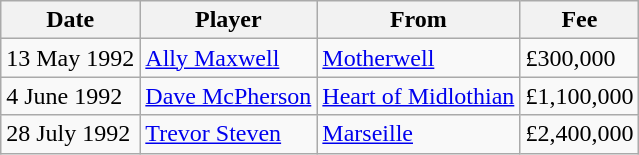<table class="wikitable sortable">
<tr>
<th>Date</th>
<th>Player</th>
<th>From</th>
<th>Fee</th>
</tr>
<tr>
<td>13 May 1992</td>
<td> <a href='#'>Ally Maxwell</a></td>
<td> <a href='#'>Motherwell</a></td>
<td>£300,000</td>
</tr>
<tr>
<td>4 June 1992</td>
<td> <a href='#'>Dave McPherson</a></td>
<td> <a href='#'>Heart of Midlothian</a></td>
<td>£1,100,000</td>
</tr>
<tr>
<td>28 July 1992</td>
<td> <a href='#'>Trevor Steven</a></td>
<td> <a href='#'>Marseille</a></td>
<td>£2,400,000</td>
</tr>
</table>
